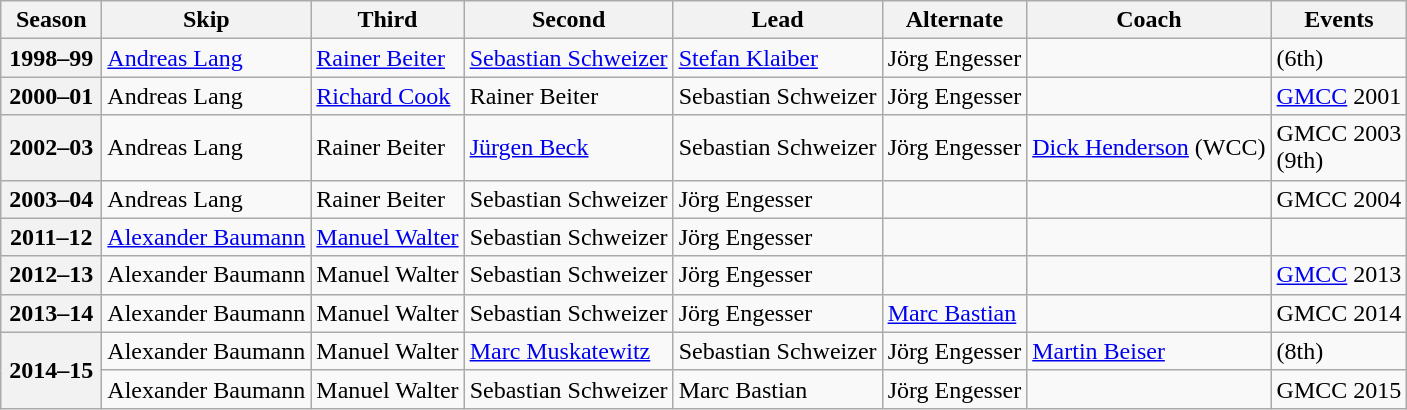<table class="wikitable">
<tr>
<th scope="col" width=60>Season</th>
<th scope="col">Skip</th>
<th scope="col">Third</th>
<th scope="col">Second</th>
<th scope="col">Lead</th>
<th scope="col">Alternate</th>
<th scope="col">Coach</th>
<th scope="col">Events</th>
</tr>
<tr>
<th scope="row">1998–99</th>
<td><a href='#'>Andreas Lang</a></td>
<td><a href='#'>Rainer Beiter</a></td>
<td><a href='#'>Sebastian Schweizer</a></td>
<td><a href='#'>Stefan Klaiber</a></td>
<td>Jörg Engesser</td>
<td></td>
<td> (6th)</td>
</tr>
<tr>
<th scope="row">2000–01</th>
<td>Andreas Lang</td>
<td><a href='#'>Richard Cook</a></td>
<td>Rainer Beiter</td>
<td>Sebastian Schweizer</td>
<td>Jörg Engesser</td>
<td></td>
<td><a href='#'>GMCC</a> 2001 </td>
</tr>
<tr>
<th scope="row">2002–03</th>
<td>Andreas Lang</td>
<td>Rainer Beiter</td>
<td><a href='#'>Jürgen Beck</a></td>
<td>Sebastian Schweizer</td>
<td>Jörg Engesser</td>
<td><a href='#'>Dick Henderson</a> (WCC)</td>
<td>GMCC 2003 <br> (9th)</td>
</tr>
<tr>
<th scope="row">2003–04</th>
<td>Andreas Lang</td>
<td>Rainer Beiter</td>
<td>Sebastian Schweizer</td>
<td>Jörg Engesser</td>
<td></td>
<td></td>
<td>GMCC 2004 </td>
</tr>
<tr>
<th scope="row">2011–12</th>
<td><a href='#'>Alexander Baumann</a></td>
<td><a href='#'>Manuel Walter</a></td>
<td>Sebastian Schweizer</td>
<td>Jörg Engesser</td>
<td></td>
<td></td>
<td></td>
</tr>
<tr>
<th scope="row">2012–13</th>
<td>Alexander Baumann</td>
<td>Manuel Walter</td>
<td>Sebastian Schweizer</td>
<td>Jörg Engesser</td>
<td></td>
<td></td>
<td><a href='#'>GMCC</a> 2013 </td>
</tr>
<tr>
<th scope="row">2013–14</th>
<td>Alexander Baumann</td>
<td>Manuel Walter</td>
<td>Sebastian Schweizer</td>
<td>Jörg Engesser</td>
<td><a href='#'>Marc Bastian</a></td>
<td></td>
<td>GMCC 2014 </td>
</tr>
<tr>
<th scope="row" rowspan=2>2014–15</th>
<td>Alexander Baumann</td>
<td>Manuel Walter</td>
<td><a href='#'>Marc Muskatewitz</a></td>
<td>Sebastian Schweizer</td>
<td>Jörg Engesser</td>
<td><a href='#'>Martin Beiser</a></td>
<td> (8th)</td>
</tr>
<tr>
<td>Alexander Baumann</td>
<td>Manuel Walter</td>
<td>Sebastian Schweizer</td>
<td>Marc Bastian</td>
<td>Jörg Engesser</td>
<td></td>
<td>GMCC 2015 </td>
</tr>
</table>
